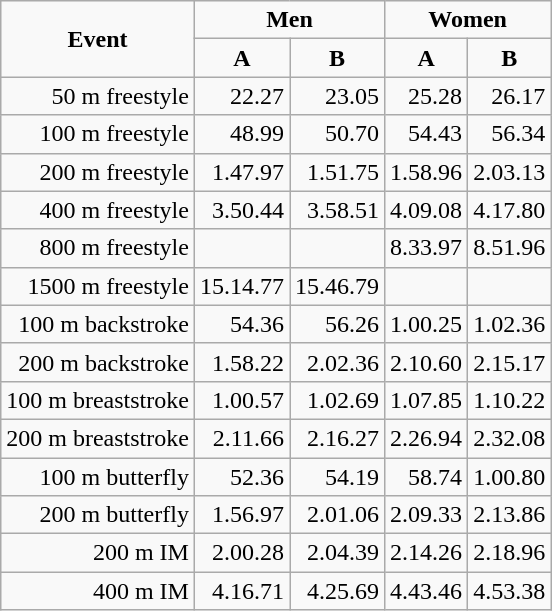<table class="wikitable" style="text-align:right">
<tr>
<td align="center" rowspan="2"><strong>Event</strong></td>
<td align="center" colspan="2"><strong>Men</strong></td>
<td align="center" colspan="2"><strong>Women</strong></td>
</tr>
<tr>
<td align="center"><strong>A</strong></td>
<td align="center"><strong>B</strong></td>
<td align="center"><strong>A</strong></td>
<td align="center"><strong>B</strong></td>
</tr>
<tr>
<td>50 m freestyle</td>
<td>22.27</td>
<td>23.05</td>
<td>25.28</td>
<td>26.17</td>
</tr>
<tr>
<td>100 m freestyle</td>
<td>48.99</td>
<td>50.70</td>
<td>54.43</td>
<td>56.34</td>
</tr>
<tr>
<td>200 m freestyle</td>
<td>1.47.97</td>
<td>1.51.75</td>
<td>1.58.96</td>
<td>2.03.13</td>
</tr>
<tr>
<td>400 m freestyle</td>
<td>3.50.44</td>
<td>3.58.51</td>
<td>4.09.08</td>
<td>4.17.80</td>
</tr>
<tr>
<td>800 m freestyle</td>
<td></td>
<td></td>
<td>8.33.97</td>
<td>8.51.96</td>
</tr>
<tr>
<td>1500 m freestyle</td>
<td>15.14.77</td>
<td>15.46.79</td>
<td></td>
<td></td>
</tr>
<tr>
<td>100 m backstroke</td>
<td>54.36</td>
<td>56.26</td>
<td>1.00.25</td>
<td>1.02.36</td>
</tr>
<tr>
<td>200 m backstroke</td>
<td>1.58.22</td>
<td>2.02.36</td>
<td>2.10.60</td>
<td>2.15.17</td>
</tr>
<tr>
<td>100 m breaststroke</td>
<td>1.00.57</td>
<td>1.02.69</td>
<td>1.07.85</td>
<td>1.10.22</td>
</tr>
<tr>
<td>200 m breaststroke</td>
<td>2.11.66</td>
<td>2.16.27</td>
<td>2.26.94</td>
<td>2.32.08</td>
</tr>
<tr>
<td>100 m butterfly</td>
<td>52.36</td>
<td>54.19</td>
<td>58.74</td>
<td>1.00.80</td>
</tr>
<tr>
<td>200 m butterfly</td>
<td>1.56.97</td>
<td>2.01.06</td>
<td>2.09.33</td>
<td>2.13.86</td>
</tr>
<tr>
<td>200 m IM</td>
<td>2.00.28</td>
<td>2.04.39</td>
<td>2.14.26</td>
<td>2.18.96</td>
</tr>
<tr>
<td>400 m IM</td>
<td>4.16.71</td>
<td>4.25.69</td>
<td>4.43.46</td>
<td>4.53.38</td>
</tr>
</table>
